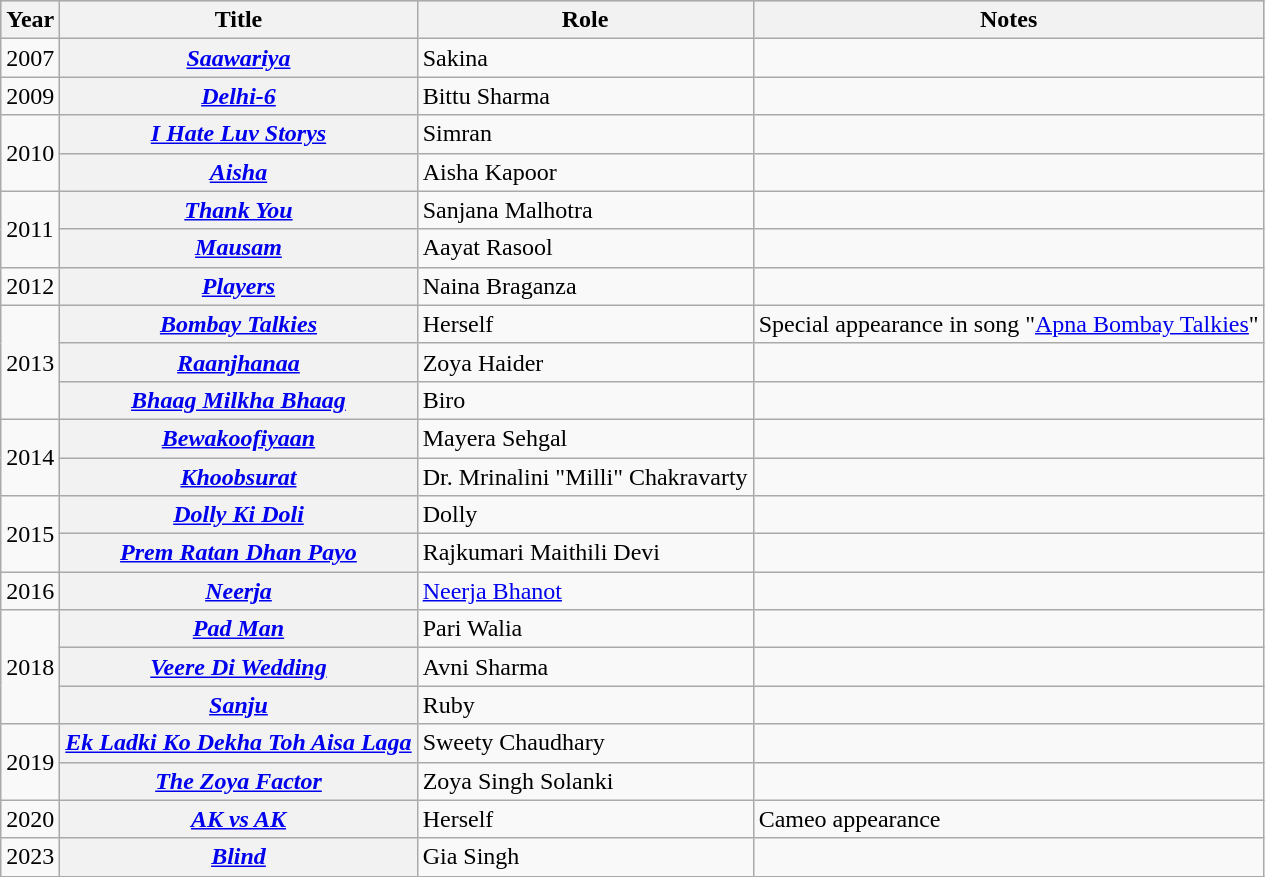<table class="wikitable sortable plainrowheaders">
<tr style="background:#ccc; text-align:center;">
<th scope="col">Year</th>
<th scope="col">Title</th>
<th scope="col">Role</th>
<th scope="col" class="unsortable">Notes</th>
</tr>
<tr>
<td>2007</td>
<th scope="row"><em><a href='#'>Saawariya</a></em></th>
<td>Sakina</td>
<td></td>
</tr>
<tr>
<td>2009</td>
<th scope="row"><em><a href='#'>Delhi-6</a></em></th>
<td>Bittu Sharma</td>
<td></td>
</tr>
<tr>
<td rowspan="2">2010</td>
<th scope="row"><em><a href='#'>I Hate Luv Storys</a></em></th>
<td>Simran</td>
<td></td>
</tr>
<tr>
<th scope="row"><em><a href='#'>Aisha</a></em></th>
<td>Aisha Kapoor</td>
<td></td>
</tr>
<tr>
<td rowspan="2">2011</td>
<th scope="row"><em><a href='#'>Thank You</a></em></th>
<td>Sanjana Malhotra</td>
<td></td>
</tr>
<tr>
<th scope="row"><em><a href='#'>Mausam</a></em></th>
<td>Aayat Rasool</td>
<td></td>
</tr>
<tr>
<td>2012</td>
<th scope="row"><em><a href='#'>Players</a></em></th>
<td>Naina Braganza</td>
<td></td>
</tr>
<tr>
<td rowspan="3">2013</td>
<th scope="row"><em><a href='#'>Bombay Talkies</a></em></th>
<td>Herself</td>
<td>Special appearance in song "<a href='#'>Apna Bombay Talkies</a>"</td>
</tr>
<tr>
<th scope="row"><em><a href='#'>Raanjhanaa</a></em></th>
<td>Zoya Haider</td>
<td></td>
</tr>
<tr>
<th scope="row"><em><a href='#'>Bhaag Milkha Bhaag</a></em></th>
<td>Biro</td>
<td></td>
</tr>
<tr>
<td rowspan="2">2014</td>
<th scope="row"><em><a href='#'>Bewakoofiyaan</a></em></th>
<td>Mayera Sehgal</td>
<td></td>
</tr>
<tr>
<th scope="row"><em><a href='#'>Khoobsurat</a></em></th>
<td>Dr. Mrinalini "Milli" Chakravarty</td>
<td></td>
</tr>
<tr>
<td rowspan="2">2015</td>
<th scope="row"><em><a href='#'>Dolly Ki Doli</a></em></th>
<td>Dolly</td>
<td></td>
</tr>
<tr>
<th scope="row"><em><a href='#'>Prem Ratan Dhan Payo</a></em></th>
<td>Rajkumari Maithili Devi</td>
<td></td>
</tr>
<tr>
<td>2016</td>
<th scope="row"><em><a href='#'>Neerja</a></em></th>
<td><a href='#'>Neerja Bhanot</a></td>
<td></td>
</tr>
<tr>
<td rowspan="3">2018</td>
<th scope="row"><em><a href='#'>Pad Man</a></em></th>
<td>Pari Walia</td>
<td></td>
</tr>
<tr>
<th scope="row"><em><a href='#'>Veere Di Wedding</a></em></th>
<td>Avni Sharma</td>
<td></td>
</tr>
<tr>
<th scope="row"><em><a href='#'>Sanju</a></em></th>
<td>Ruby</td>
<td></td>
</tr>
<tr>
<td rowspan="2">2019</td>
<th scope="row"><em><a href='#'>Ek Ladki Ko Dekha Toh Aisa Laga</a></em></th>
<td>Sweety Chaudhary</td>
<td></td>
</tr>
<tr>
<th scope="row"><em><a href='#'>The Zoya Factor</a></em></th>
<td>Zoya Singh Solanki</td>
<td></td>
</tr>
<tr>
<td>2020</td>
<th scope="row"><em><a href='#'>AK vs AK</a></em></th>
<td>Herself</td>
<td>Cameo appearance</td>
</tr>
<tr>
<td>2023</td>
<th scope="row"><em><a href='#'>Blind</a></em></th>
<td>Gia Singh</td>
<td></td>
</tr>
</table>
